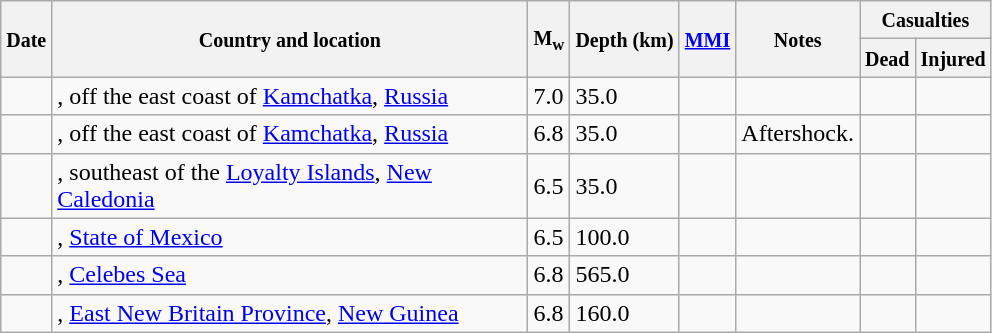<table class="wikitable sortable sort-under" style="border:1px black; margin-left:1em;">
<tr>
<th rowspan="2"><small>Date</small></th>
<th rowspan="2" style="width: 310px"><small>Country and location</small></th>
<th rowspan="2"><small>M<sub>w</sub></small></th>
<th rowspan="2"><small>Depth (km)</small></th>
<th rowspan="2"><small><a href='#'>MMI</a></small></th>
<th rowspan="2" class="unsortable"><small>Notes</small></th>
<th colspan="2"><small>Casualties</small></th>
</tr>
<tr>
<th><small>Dead</small></th>
<th><small>Injured</small></th>
</tr>
<tr>
<td></td>
<td>, off the east coast of <a href='#'>Kamchatka</a>, <a href='#'>Russia</a></td>
<td>7.0</td>
<td>35.0</td>
<td></td>
<td></td>
<td></td>
<td></td>
</tr>
<tr>
<td></td>
<td>, off the east coast of <a href='#'>Kamchatka</a>, <a href='#'>Russia</a></td>
<td>6.8</td>
<td>35.0</td>
<td></td>
<td>Aftershock.</td>
<td></td>
<td></td>
</tr>
<tr>
<td></td>
<td>, southeast of the <a href='#'>Loyalty Islands</a>, <a href='#'>New Caledonia</a></td>
<td>6.5</td>
<td>35.0</td>
<td></td>
<td></td>
<td></td>
<td></td>
</tr>
<tr>
<td></td>
<td>, <a href='#'>State of Mexico</a></td>
<td>6.5</td>
<td>100.0</td>
<td></td>
<td></td>
<td></td>
<td></td>
</tr>
<tr>
<td></td>
<td>, <a href='#'>Celebes Sea</a></td>
<td>6.8</td>
<td>565.0</td>
<td></td>
<td></td>
<td></td>
<td></td>
</tr>
<tr>
<td></td>
<td>, <a href='#'>East New Britain Province</a>, <a href='#'>New Guinea</a></td>
<td>6.8</td>
<td>160.0</td>
<td></td>
<td></td>
<td></td>
<td></td>
</tr>
</table>
